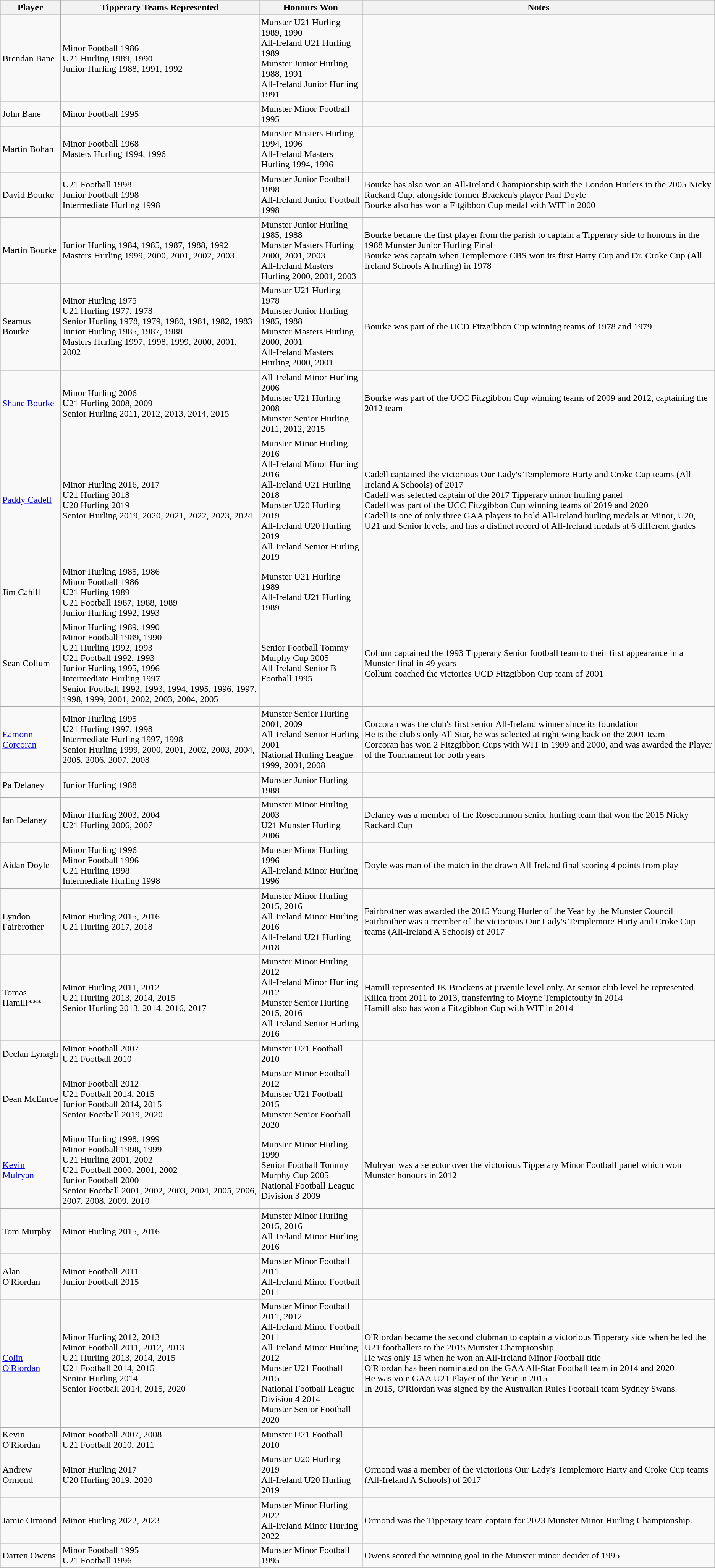<table class="wikitable">
<tr>
<th>Player</th>
<th>Tipperary Teams Represented</th>
<th>Honours Won</th>
<th>Notes</th>
</tr>
<tr>
<td>Brendan Bane</td>
<td>Minor Football 1986<br>U21 Hurling 1989, 1990<br>Junior Hurling 1988, 1991, 1992</td>
<td>Munster U21 Hurling 1989, 1990<br>All-Ireland U21 Hurling 1989<br>Munster Junior Hurling 1988, 1991<br>All-Ireland Junior Hurling 1991</td>
<td></td>
</tr>
<tr>
<td>John Bane</td>
<td>Minor Football 1995</td>
<td>Munster Minor Football 1995</td>
<td></td>
</tr>
<tr>
<td>Martin Bohan</td>
<td>Minor Football 1968<br>Masters Hurling 1994, 1996</td>
<td>Munster Masters Hurling 1994, 1996<br>All-Ireland Masters Hurling 1994, 1996</td>
<td></td>
</tr>
<tr>
<td>David Bourke</td>
<td>U21 Football 1998<br>Junior Football 1998<br>Intermediate Hurling 1998</td>
<td>Munster Junior Football 1998<br>All-Ireland Junior Football 1998</td>
<td>Bourke has also won an All-Ireland Championship with the London Hurlers in the 2005 Nicky Rackard Cup, alongside former Bracken's player Paul Doyle<br>Bourke also has won a Fitgibbon Cup medal with WIT in 2000</td>
</tr>
<tr>
<td>Martin Bourke</td>
<td>Junior Hurling 1984, 1985, 1987, 1988, 1992<br>Masters Hurling 1999, 2000, 2001, 2002, 2003</td>
<td>Munster Junior Hurling 1985, 1988<br>Munster Masters Hurling 2000, 2001, 2003<br>All-Ireland Masters Hurling 2000, 2001, 2003</td>
<td>Bourke became the first player from the parish to captain a Tipperary side to honours in the 1988 Munster Junior Hurling Final<br>Bourke was captain when Templemore CBS won its first Harty Cup and Dr. Croke Cup (All Ireland Schools A hurling) in 1978</td>
</tr>
<tr>
<td>Seamus Bourke</td>
<td>Minor Hurling 1975<br>U21 Hurling 1977, 1978<br>Senior Hurling 1978, 1979, 1980, 1981, 1982, 1983<br>Junior Hurling 1985, 1987, 1988<br>Masters Hurling 1997, 1998, 1999, 2000, 2001, 2002</td>
<td>Munster U21 Hurling 1978<br>Munster Junior Hurling 1985, 1988<br>Munster Masters Hurling 2000, 2001<br>All-Ireland Masters Hurling 2000, 2001</td>
<td>Bourke was part of the UCD Fitzgibbon Cup winning teams of 1978 and 1979</td>
</tr>
<tr>
<td><a href='#'>Shane Bourke</a></td>
<td>Minor Hurling 2006<br>U21 Hurling 2008, 2009<br>Senior Hurling 2011, 2012, 2013, 2014, 2015</td>
<td>All-Ireland Minor Hurling 2006<br>Munster U21 Hurling 2008<br>Munster Senior Hurling 2011, 2012, 2015</td>
<td>Bourke was part of the UCC Fitzgibbon Cup winning teams of 2009 and 2012, captaining the 2012 team</td>
</tr>
<tr>
<td><a href='#'>Paddy Cadell</a></td>
<td>Minor Hurling 2016, 2017<br>U21 Hurling 2018<br>U20 Hurling 2019<br>Senior Hurling 2019, 2020, 2021, 2022, 2023, 2024</td>
<td>Munster Minor Hurling 2016<br>All-Ireland Minor Hurling 2016<br>All-Ireland U21 Hurling 2018<br>Munster U20 Hurling 2019<br>All-Ireland U20 Hurling 2019<br>All-Ireland Senior Hurling 2019</td>
<td>Cadell captained the victorious Our Lady's Templemore Harty and Croke Cup  teams (All-Ireland A Schools) of 2017<br>Cadell was selected captain of the 2017 Tipperary minor hurling panel<br>Cadell was part of the UCC Fitzgibbon Cup winning teams of 2019 and 2020<br>Cadell is one of only three GAA players to hold All-Ireland hurling medals at Minor, U20, U21 and Senior levels, and has a distinct record of All-Ireland medals at 6 different grades</td>
</tr>
<tr>
<td>Jim Cahill</td>
<td>Minor Hurling 1985, 1986<br>Minor Football 1986<br>U21 Hurling 1989<br>U21 Football 1987, 1988, 1989<br>Junior Hurling 1992, 1993</td>
<td>Munster U21 Hurling 1989<br>All-Ireland U21 Hurling 1989</td>
<td></td>
</tr>
<tr>
<td>Sean Collum</td>
<td>Minor Hurling 1989, 1990<br>Minor Football 1989, 1990<br>U21 Hurling 1992, 1993<br>U21 Football 1992, 1993<br>Junior Hurling 1995, 1996<br>Intermediate Hurling 1997<br>Senior Football 1992, 1993, 1994, 1995, 1996, 1997, 1998, 1999, 2001, 2002, 2003, 2004, 2005</td>
<td>Senior Football Tommy Murphy Cup 2005<br>All-Ireland Senior B Football 1995</td>
<td>Collum captained the 1993 Tipperary Senior football team to their first appearance in a Munster final in 49 years<br>Collum coached the victories UCD Fitzgibbon Cup team of 2001</td>
</tr>
<tr>
<td><a href='#'>Éamonn Corcoran</a></td>
<td>Minor Hurling 1995<br>U21 Hurling 1997, 1998<br>Intermediate Hurling 1997, 1998<br>Senior Hurling 1999, 2000, 2001, 2002, 2003, 2004, 2005, 2006, 2007, 2008</td>
<td>Munster Senior Hurling 2001, 2009<br>All-Ireland Senior Hurling 2001<br>National Hurling League 1999, 2001, 2008</td>
<td>Corcoran was the club's first senior All-Ireland winner since its foundation<br>He is the club's only All Star, he was selected at right wing back on the 2001 team<br>Corcoran has won 2 Fitzgibbon Cups with WIT in 1999 and 2000, and was awarded the Player of the Tournament for both years</td>
</tr>
<tr>
<td>Pa Delaney</td>
<td>Junior Hurling 1988</td>
<td>Munster Junior Hurling 1988</td>
<td></td>
</tr>
<tr>
<td>Ian Delaney</td>
<td>Minor Hurling 2003, 2004<br>U21 Hurling 2006, 2007</td>
<td>Munster Minor Hurling 2003<br>U21 Munster Hurling 2006</td>
<td>Delaney was a member of the Roscommon senior hurling team that won the 2015 Nicky Rackard Cup</td>
</tr>
<tr>
<td>Aidan Doyle</td>
<td>Minor Hurling 1996<br>Minor Football 1996<br>U21 Hurling 1998<br>Intermediate Hurling 1998</td>
<td>Munster Minor Hurling 1996<br>All-Ireland Minor Hurling 1996</td>
<td>Doyle was man of the match in the drawn All-Ireland final scoring 4 points from play</td>
</tr>
<tr>
<td>Lyndon Fairbrother</td>
<td>Minor Hurling 2015, 2016<br>U21 Hurling 2017, 2018</td>
<td>Munster Minor Hurling 2015, 2016<br>All-Ireland Minor Hurling 2016<br>All-Ireland U21 Hurling 2018</td>
<td>Fairbrother was awarded the 2015 Young Hurler of the Year by the Munster Council<br>Fairbrother was a member of the victorious Our Lady's Templemore Harty and Croke Cup  teams (All-Ireland A Schools) of 2017</td>
</tr>
<tr>
<td>Tomas Hamill***</td>
<td>Minor Hurling 2011, 2012<br>U21 Hurling 2013, 2014, 2015<br>Senior Hurling 2013, 2014, 2016, 2017</td>
<td>Munster Minor Hurling 2012<br>All-Ireland Minor Hurling 2012<br>Munster Senior Hurling 2015, 2016<br>All-Ireland Senior Hurling 2016</td>
<td>Hamill represented JK Brackens at juvenile level only. At senior club level he represented Killea from 2011 to 2013, transferring to Moyne Templetouhy in 2014<br>Hamill also has won a Fitzgibbon Cup with WIT in 2014</td>
</tr>
<tr>
<td>Declan Lynagh</td>
<td>Minor Football 2007<br>U21 Football 2010</td>
<td>Munster U21 Football 2010</td>
<td></td>
</tr>
<tr>
<td>Dean McEnroe</td>
<td>Minor Football 2012<br>U21 Football 2014, 2015<br>Junior Football 2014, 2015<br>Senior Football 2019, 2020</td>
<td>Munster Minor Football 2012<br>Munster U21 Football 2015<br>Munster Senior Football 2020</td>
<td></td>
</tr>
<tr>
<td><a href='#'>Kevin Mulryan</a></td>
<td>Minor Hurling 1998, 1999<br>Minor Football 1998, 1999<br>U21 Hurling 2001, 2002<br>U21 Football 2000, 2001, 2002<br>Junior Football 2000<br>Senior Football 2001, 2002, 2003, 2004, 2005, 2006, 2007, 2008, 2009, 2010</td>
<td>Munster Minor Hurling 1999<br>Senior Football Tommy Murphy Cup 2005<br>National Football League Division 3 2009</td>
<td>Mulryan was a selector over the victorious Tipperary Minor Football panel which won Munster honours in 2012</td>
</tr>
<tr>
<td>Tom Murphy</td>
<td>Minor Hurling 2015, 2016</td>
<td>Munster Minor Hurling 2015, 2016<br>All-Ireland Minor Hurling 2016</td>
<td></td>
</tr>
<tr>
<td>Alan O'Riordan</td>
<td>Minor Football 2011<br>Junior Football 2015</td>
<td>Munster Minor Football 2011<br>All-Ireland Minor Football 2011</td>
<td></td>
</tr>
<tr>
<td><a href='#'>Colin O'Riordan</a></td>
<td>Minor Hurling 2012, 2013<br>Minor Football 2011, 2012, 2013<br>U21 Hurling 2013, 2014, 2015<br>U21 Football 2014, 2015<br>Senior Hurling 2014<br>Senior Football 2014, 2015, 2020</td>
<td>Munster Minor Football 2011, 2012<br>All-Ireland Minor Football 2011<br>All-Ireland Minor Hurling 2012<br>Munster U21 Football 2015<br>National Football League Division 4 2014<br>Munster Senior Football 2020</td>
<td>O'Riordan became the second clubman to captain a victorious Tipperary side when he led the U21 footballers to the 2015 Munster Championship<br>He was only 15 when he won an All-Ireland Minor Football title<br>O'Riordan has been nominated on the GAA All-Star Football team in 2014 and 2020<br>He was vote GAA U21 Player of the Year in 2015 <br>In 2015, O'Riordan was signed by the Australian Rules Football team Sydney Swans.</td>
</tr>
<tr>
<td>Kevin O'Riordan</td>
<td>Minor Football 2007, 2008<br>U21 Football 2010, 2011</td>
<td>Munster U21 Football 2010</td>
<td></td>
</tr>
<tr>
<td>Andrew Ormond</td>
<td>Minor Hurling 2017<br>U20 Hurling 2019, 2020</td>
<td>Munster U20 Hurling 2019<br>All-Ireland U20 Hurling 2019</td>
<td>Ormond was a member of the victorious Our Lady's Templemore Harty and Croke Cup  teams (All-Ireland A Schools) of 2017</td>
</tr>
<tr>
<td>Jamie Ormond</td>
<td>Minor Hurling 2022, 2023</td>
<td>Munster Minor Hurling 2022<br>All-Ireland Minor Hurling 2022</td>
<td>Ormond was the Tipperary team captain for 2023 Munster Minor Hurling Championship.</td>
</tr>
<tr>
<td>Darren Owens</td>
<td>Minor Football 1995<br>U21 Football 1996</td>
<td>Munster Minor Football 1995</td>
<td>Owens scored the winning goal in the Munster minor decider of 1995</td>
</tr>
<tr>
</tr>
<tr Jason Kirwan>
</tr>
<tr Club is named after him.>
</tr>
<tr u21 boxing champion>
</tr>
<tr Was once kicked out of Clonmore pub for drinking too many pints.. rocked down to the a senior game and kicked 1-7 from play from corner back.>
</tr>
<tr Once asked the ref how long was left despite the ball not been thrown in. Jason responded by telling the ref that he will buy him a pint if he says the pitch is not playable. Jason wasa hungover after drinking 2 bottles of WKD & 32 pints of Beamish.>
</tr>
</table>
